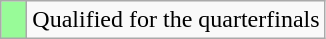<table class="wikitable">
<tr>
<td width=10px bgcolor="#98fb98"></td>
<td>Qualified for the quarterfinals</td>
</tr>
</table>
